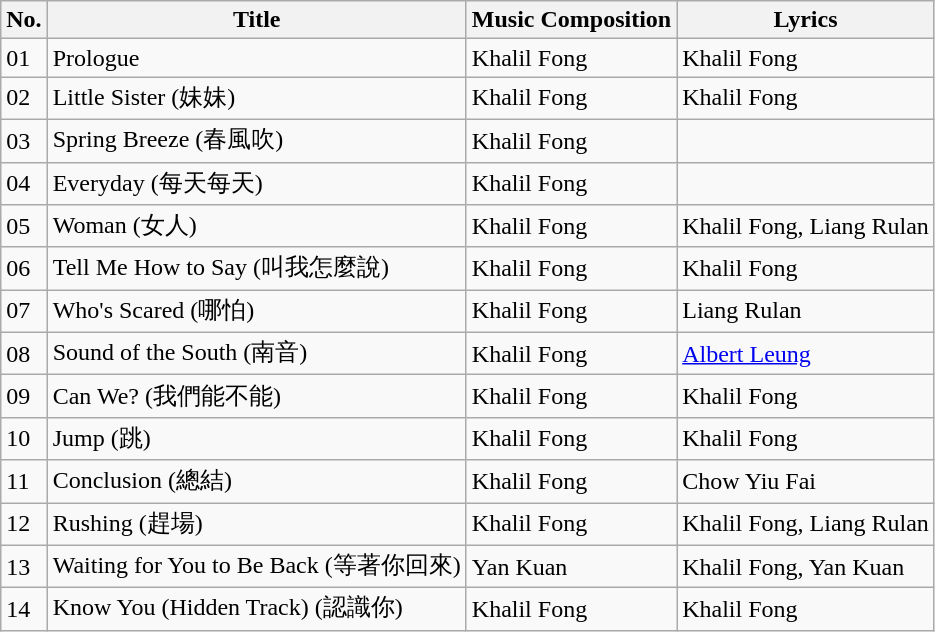<table class="wikitable">
<tr>
<th><strong>No.</strong></th>
<th><strong>Title</strong></th>
<th><strong>Music Composition</strong></th>
<th><strong>Lyrics </strong></th>
</tr>
<tr>
<td>01</td>
<td>Prologue</td>
<td>Khalil Fong</td>
<td>Khalil Fong</td>
</tr>
<tr>
<td>02</td>
<td>Little Sister (妹妹)</td>
<td>Khalil Fong</td>
<td>Khalil Fong</td>
</tr>
<tr>
<td>03</td>
<td>Spring Breeze (春風吹)</td>
<td>Khalil Fong</td>
<td></td>
</tr>
<tr>
<td>04</td>
<td>Everyday (每天每天)</td>
<td>Khalil Fong</td>
<td></td>
</tr>
<tr>
<td>05</td>
<td>Woman (女人)</td>
<td>Khalil Fong</td>
<td>Khalil Fong, Liang Rulan</td>
</tr>
<tr>
<td>06</td>
<td>Tell Me How to Say (叫我怎麼說)</td>
<td>Khalil Fong</td>
<td>Khalil Fong</td>
</tr>
<tr>
<td>07</td>
<td>Who's Scared (哪怕)</td>
<td>Khalil Fong</td>
<td>Liang Rulan</td>
</tr>
<tr>
<td>08</td>
<td>Sound of the South (南音)</td>
<td>Khalil Fong</td>
<td><a href='#'>Albert Leung</a></td>
</tr>
<tr>
<td>09</td>
<td>Can We? (我們能不能)</td>
<td>Khalil Fong</td>
<td>Khalil Fong</td>
</tr>
<tr>
<td>10</td>
<td>Jump (跳)</td>
<td>Khalil Fong</td>
<td>Khalil Fong</td>
</tr>
<tr>
<td>11</td>
<td>Conclusion (總結)</td>
<td>Khalil Fong</td>
<td>Chow Yiu Fai</td>
</tr>
<tr>
<td>12</td>
<td>Rushing (趕場)</td>
<td>Khalil Fong</td>
<td>Khalil Fong, Liang Rulan</td>
</tr>
<tr>
<td>13</td>
<td>Waiting for You to Be Back  (等著你回來)</td>
<td>Yan Kuan</td>
<td>Khalil Fong, Yan Kuan</td>
</tr>
<tr>
<td>14</td>
<td>Know You (Hidden Track) (認識你)</td>
<td>Khalil Fong</td>
<td>Khalil Fong</td>
</tr>
</table>
